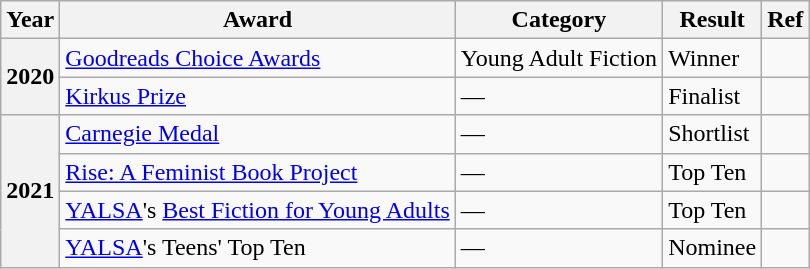<table class="wikitable sortable">
<tr>
<th>Year</th>
<th>Award</th>
<th>Category</th>
<th>Result</th>
<th>Ref</th>
</tr>
<tr>
<th rowspan="2">2020</th>
<td><a href='#'>Goodreads Choice Awards</a></td>
<td>Young Adult Fiction</td>
<td>Winner</td>
<td></td>
</tr>
<tr>
<td><a href='#'>Kirkus Prize</a></td>
<td>—</td>
<td>Finalist</td>
<td></td>
</tr>
<tr>
<th rowspan="4">2021</th>
<td><a href='#'>Carnegie Medal</a></td>
<td>—</td>
<td>Shortlist</td>
<td></td>
</tr>
<tr>
<td><a href='#'>Rise: A Feminist Book Project</a></td>
<td>—</td>
<td>Top Ten</td>
<td></td>
</tr>
<tr>
<td><a href='#'>YALSA</a>'s <a href='#'>Best Fiction for Young Adults</a></td>
<td>—</td>
<td>Top Ten</td>
<td></td>
</tr>
<tr>
<td><a href='#'>YALSA</a>'s Teens' Top Ten</td>
<td>—</td>
<td>Nominee</td>
<td></td>
</tr>
</table>
